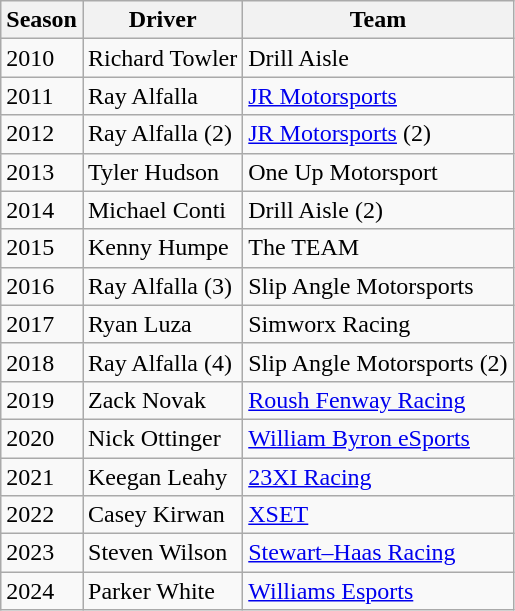<table class="wikitable">
<tr>
<th>Season</th>
<th>Driver</th>
<th>Team</th>
</tr>
<tr>
<td>2010</td>
<td>Richard Towler</td>
<td>Drill Aisle</td>
</tr>
<tr>
<td>2011</td>
<td>Ray Alfalla</td>
<td><a href='#'>JR Motorsports</a></td>
</tr>
<tr>
<td>2012</td>
<td>Ray Alfalla (2)</td>
<td><a href='#'>JR Motorsports</a> (2)</td>
</tr>
<tr>
<td>2013</td>
<td>Tyler Hudson</td>
<td>One Up Motorsport</td>
</tr>
<tr>
<td>2014</td>
<td>Michael Conti</td>
<td>Drill Aisle (2)</td>
</tr>
<tr>
<td>2015</td>
<td>Kenny Humpe</td>
<td>The TEAM</td>
</tr>
<tr>
<td>2016</td>
<td>Ray Alfalla (3)</td>
<td>Slip Angle Motorsports</td>
</tr>
<tr>
<td>2017</td>
<td>Ryan Luza</td>
<td>Simworx Racing</td>
</tr>
<tr>
<td>2018</td>
<td>Ray Alfalla (4)</td>
<td>Slip Angle Motorsports (2)</td>
</tr>
<tr>
<td>2019</td>
<td>Zack Novak</td>
<td><a href='#'>Roush Fenway Racing</a></td>
</tr>
<tr>
<td>2020</td>
<td>Nick Ottinger</td>
<td><a href='#'>William Byron eSports</a></td>
</tr>
<tr>
<td>2021</td>
<td>Keegan Leahy</td>
<td><a href='#'>23XI Racing</a></td>
</tr>
<tr>
<td>2022</td>
<td>Casey Kirwan</td>
<td><a href='#'>XSET</a></td>
</tr>
<tr>
<td>2023</td>
<td>Steven Wilson</td>
<td><a href='#'>Stewart–Haas Racing</a></td>
</tr>
<tr>
<td>2024</td>
<td>Parker White</td>
<td><a href='#'>Williams Esports</a></td>
</tr>
</table>
